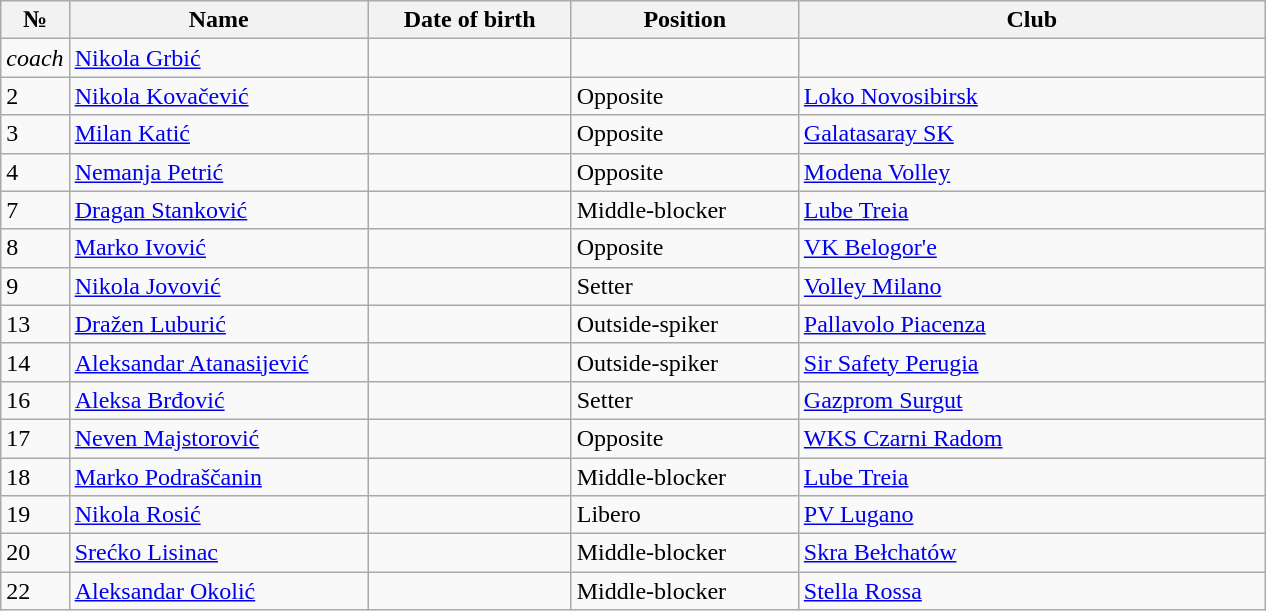<table class=wikitable sortable style=font-size:100%; text-align:center;>
<tr>
<th>№</th>
<th style=width:12em>Name</th>
<th style=width:8em>Date of birth</th>
<th style=width:9em>Position</th>
<th style=width:19em>Club</th>
</tr>
<tr>
<td><em>coach</em></td>
<td><a href='#'>Nikola Grbić</a></td>
<td></td>
<td></td>
</tr>
<tr>
<td>2</td>
<td><a href='#'>Nikola Kovačević</a></td>
<td></td>
<td>Opposite</td>
<td> <a href='#'>Loko Novosibirsk</a></td>
</tr>
<tr>
<td>3</td>
<td><a href='#'>Milan Katić</a></td>
<td></td>
<td>Opposite</td>
<td> <a href='#'>Galatasaray SK</a></td>
</tr>
<tr>
<td>4</td>
<td><a href='#'>Nemanja Petrić</a></td>
<td></td>
<td>Opposite</td>
<td> <a href='#'>Modena Volley</a></td>
</tr>
<tr>
<td>7</td>
<td><a href='#'>Dragan Stanković</a></td>
<td></td>
<td>Middle-blocker</td>
<td> <a href='#'>Lube Treia</a></td>
</tr>
<tr>
<td>8</td>
<td><a href='#'>Marko Ivović</a></td>
<td></td>
<td>Opposite</td>
<td> <a href='#'>VK Belogor'e</a></td>
</tr>
<tr>
<td>9</td>
<td><a href='#'>Nikola Jovović</a></td>
<td></td>
<td>Setter</td>
<td> <a href='#'>Volley Milano</a></td>
</tr>
<tr>
<td>13</td>
<td><a href='#'>Dražen Luburić</a></td>
<td></td>
<td>Outside-spiker</td>
<td> <a href='#'>Pallavolo Piacenza</a></td>
</tr>
<tr>
<td>14</td>
<td><a href='#'>Aleksandar Atanasijević</a></td>
<td></td>
<td>Outside-spiker</td>
<td> <a href='#'>Sir Safety Perugia</a></td>
</tr>
<tr>
<td>16</td>
<td><a href='#'>Aleksa Brđović</a></td>
<td></td>
<td>Setter</td>
<td> <a href='#'>Gazprom Surgut</a></td>
</tr>
<tr>
<td>17</td>
<td><a href='#'>Neven Majstorović</a></td>
<td></td>
<td>Opposite</td>
<td> <a href='#'>WKS Czarni Radom</a></td>
</tr>
<tr>
<td>18</td>
<td><a href='#'>Marko Podraščanin</a></td>
<td></td>
<td>Middle-blocker</td>
<td> <a href='#'>Lube Treia</a></td>
</tr>
<tr>
<td>19</td>
<td><a href='#'>Nikola Rosić</a></td>
<td></td>
<td>Libero</td>
<td> <a href='#'>PV Lugano</a></td>
</tr>
<tr>
<td>20</td>
<td><a href='#'>Srećko Lisinac</a></td>
<td></td>
<td>Middle-blocker</td>
<td> <a href='#'>Skra Bełchatów</a></td>
</tr>
<tr>
<td>22</td>
<td><a href='#'>Aleksandar Okolić</a></td>
<td></td>
<td>Middle-blocker</td>
<td> <a href='#'>Stella Rossa</a></td>
</tr>
</table>
